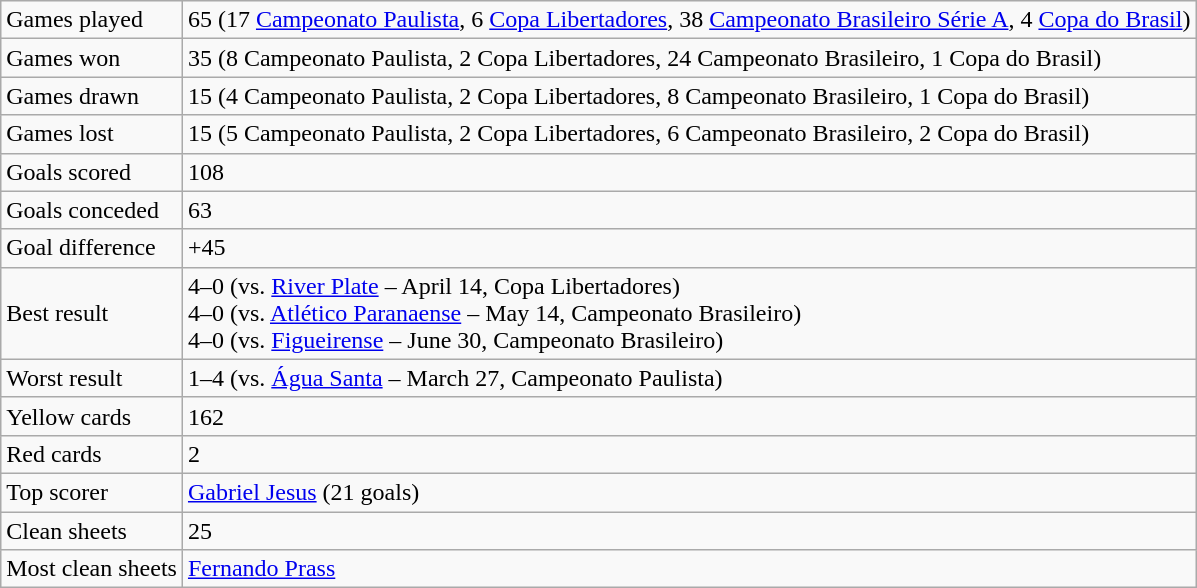<table class="wikitable">
<tr>
<td>Games played</td>
<td>65 (17 <a href='#'>Campeonato Paulista</a>, 6 <a href='#'>Copa Libertadores</a>, 38 <a href='#'>Campeonato Brasileiro Série A</a>, 4 <a href='#'>Copa do Brasil</a>)</td>
</tr>
<tr>
<td>Games won</td>
<td>35 (8 Campeonato Paulista, 2 Copa Libertadores, 24 Campeonato Brasileiro, 1 Copa do Brasil)</td>
</tr>
<tr>
<td>Games drawn</td>
<td>15 (4 Campeonato Paulista, 2 Copa Libertadores, 8 Campeonato Brasileiro, 1 Copa do Brasil)</td>
</tr>
<tr>
<td>Games lost</td>
<td>15 (5 Campeonato Paulista, 2 Copa Libertadores, 6 Campeonato Brasileiro, 2 Copa do Brasil)</td>
</tr>
<tr>
<td>Goals scored</td>
<td>108</td>
</tr>
<tr>
<td>Goals conceded</td>
<td>63</td>
</tr>
<tr>
<td>Goal difference</td>
<td>+45</td>
</tr>
<tr>
<td>Best result</td>
<td>4–0 (vs. <a href='#'>River Plate</a> – April 14, Copa Libertadores) <br> 4–0 (vs. <a href='#'>Atlético Paranaense</a> – May 14, Campeonato Brasileiro) <br> 4–0 (vs. <a href='#'>Figueirense</a> – June 30, Campeonato Brasileiro)</td>
</tr>
<tr>
<td>Worst result</td>
<td>1–4 (vs. <a href='#'>Água Santa</a> – March 27, Campeonato Paulista)</td>
</tr>
<tr>
<td>Yellow cards</td>
<td>162</td>
</tr>
<tr>
<td>Red cards</td>
<td>2</td>
</tr>
<tr>
<td>Top scorer</td>
<td><a href='#'>Gabriel Jesus</a> (21 goals)</td>
</tr>
<tr>
<td>Clean sheets</td>
<td>25</td>
</tr>
<tr>
<td>Most clean sheets</td>
<td><a href='#'>Fernando Prass</a></td>
</tr>
</table>
